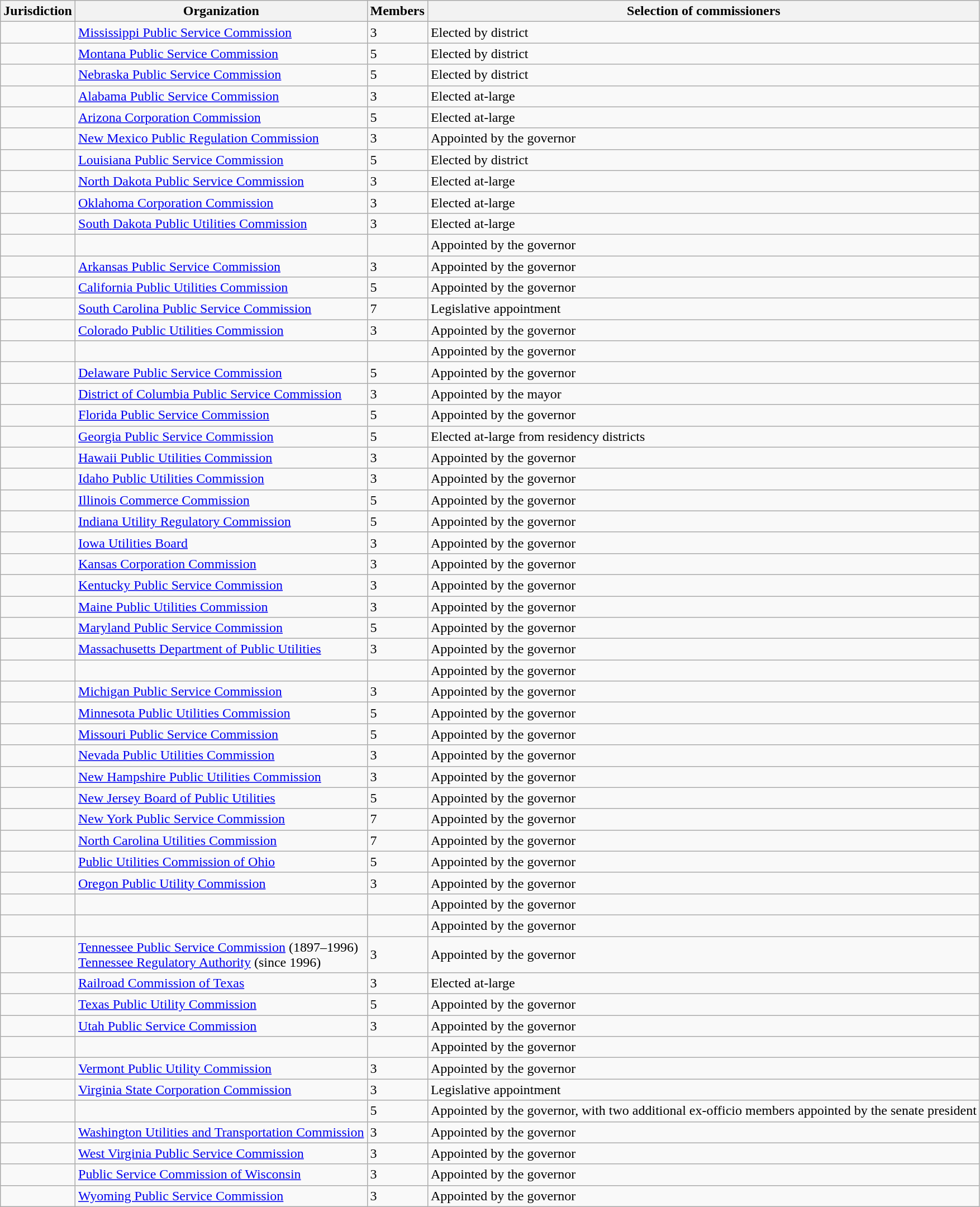<table class="wikitable sortable">
<tr>
<th>Jurisdiction</th>
<th>Organization</th>
<th>Members</th>
<th>Selection of commissioners</th>
</tr>
<tr>
<td></td>
<td><a href='#'>Mississippi Public Service Commission</a></td>
<td>3</td>
<td>Elected by district</td>
</tr>
<tr>
<td></td>
<td><a href='#'>Montana Public Service Commission</a></td>
<td>5</td>
<td>Elected by district</td>
</tr>
<tr>
<td></td>
<td><a href='#'>Nebraska Public Service Commission</a></td>
<td>5</td>
<td>Elected by district</td>
</tr>
<tr>
<td></td>
<td><a href='#'>Alabama Public Service Commission</a></td>
<td>3</td>
<td>Elected at-large</td>
</tr>
<tr>
<td></td>
<td><a href='#'>Arizona Corporation Commission</a></td>
<td>5</td>
<td>Elected at-large</td>
</tr>
<tr>
<td></td>
<td><a href='#'>New Mexico Public Regulation Commission</a></td>
<td>3</td>
<td>Appointed by the governor</td>
</tr>
<tr>
<td></td>
<td><a href='#'>Louisiana Public Service Commission</a></td>
<td>5</td>
<td>Elected by district</td>
</tr>
<tr>
<td></td>
<td><a href='#'>North Dakota Public Service Commission</a></td>
<td>3</td>
<td>Elected at-large</td>
</tr>
<tr>
<td></td>
<td><a href='#'>Oklahoma Corporation Commission</a></td>
<td>3</td>
<td>Elected at-large</td>
</tr>
<tr>
<td></td>
<td><a href='#'>South Dakota Public Utilities Commission</a></td>
<td>3</td>
<td>Elected at-large</td>
</tr>
<tr>
<td></td>
<td></td>
<td></td>
<td>Appointed by the governor</td>
</tr>
<tr>
<td></td>
<td><a href='#'>Arkansas Public Service Commission</a></td>
<td>3</td>
<td>Appointed by the governor</td>
</tr>
<tr>
<td></td>
<td><a href='#'>California Public Utilities Commission</a></td>
<td>5</td>
<td>Appointed by the governor</td>
</tr>
<tr>
<td></td>
<td><a href='#'>South Carolina Public Service Commission</a></td>
<td>7</td>
<td>Legislative appointment</td>
</tr>
<tr>
<td></td>
<td><a href='#'>Colorado Public Utilities Commission</a></td>
<td>3</td>
<td>Appointed by the governor</td>
</tr>
<tr>
<td></td>
<td></td>
<td></td>
<td>Appointed by the governor</td>
</tr>
<tr>
<td></td>
<td><a href='#'>Delaware Public Service Commission</a></td>
<td>5</td>
<td>Appointed by the governor</td>
</tr>
<tr>
<td></td>
<td><a href='#'>District of Columbia Public Service Commission</a></td>
<td>3</td>
<td>Appointed by the mayor</td>
</tr>
<tr>
<td></td>
<td><a href='#'>Florida Public Service Commission</a></td>
<td>5</td>
<td>Appointed by the governor</td>
</tr>
<tr>
<td></td>
<td><a href='#'>Georgia Public Service Commission</a></td>
<td>5</td>
<td>Elected at-large from residency districts</td>
</tr>
<tr>
<td></td>
<td><a href='#'>Hawaii Public Utilities Commission</a></td>
<td>3</td>
<td>Appointed by the governor</td>
</tr>
<tr>
<td></td>
<td><a href='#'>Idaho Public Utilities Commission</a></td>
<td>3</td>
<td>Appointed by the governor</td>
</tr>
<tr>
<td></td>
<td><a href='#'>Illinois Commerce Commission</a></td>
<td>5</td>
<td>Appointed by the governor</td>
</tr>
<tr>
<td></td>
<td><a href='#'>Indiana Utility Regulatory Commission</a></td>
<td>5</td>
<td>Appointed by the governor</td>
</tr>
<tr>
<td></td>
<td><a href='#'>Iowa Utilities Board</a></td>
<td>3</td>
<td>Appointed by the governor</td>
</tr>
<tr>
<td></td>
<td><a href='#'>Kansas Corporation Commission</a></td>
<td>3</td>
<td>Appointed by the governor</td>
</tr>
<tr>
<td></td>
<td><a href='#'>Kentucky Public Service Commission</a></td>
<td>3</td>
<td>Appointed by the governor</td>
</tr>
<tr>
<td></td>
<td><a href='#'>Maine Public Utilities Commission</a></td>
<td>3</td>
<td>Appointed by the governor</td>
</tr>
<tr>
<td></td>
<td><a href='#'>Maryland Public Service Commission</a></td>
<td>5</td>
<td>Appointed by the governor</td>
</tr>
<tr>
<td></td>
<td><a href='#'>Massachusetts Department of Public Utilities</a></td>
<td>3</td>
<td>Appointed by the governor</td>
</tr>
<tr>
<td></td>
<td></td>
<td></td>
<td>Appointed by the governor</td>
</tr>
<tr>
<td></td>
<td><a href='#'>Michigan Public Service Commission</a></td>
<td>3</td>
<td>Appointed by the governor</td>
</tr>
<tr>
<td></td>
<td><a href='#'>Minnesota Public Utilities Commission</a></td>
<td>5</td>
<td>Appointed by the governor</td>
</tr>
<tr>
<td></td>
<td><a href='#'>Missouri Public Service Commission</a></td>
<td>5</td>
<td>Appointed by the governor</td>
</tr>
<tr>
<td></td>
<td><a href='#'>Nevada Public Utilities Commission</a></td>
<td>3</td>
<td>Appointed by the governor</td>
</tr>
<tr>
<td></td>
<td><a href='#'>New Hampshire Public Utilities Commission</a></td>
<td>3</td>
<td>Appointed by the governor</td>
</tr>
<tr>
<td></td>
<td><a href='#'>New Jersey Board of Public Utilities</a></td>
<td>5</td>
<td>Appointed by the governor</td>
</tr>
<tr>
<td></td>
<td><a href='#'>New York Public Service Commission</a></td>
<td>7</td>
<td>Appointed by the governor</td>
</tr>
<tr>
<td></td>
<td><a href='#'>North Carolina Utilities Commission</a></td>
<td>7</td>
<td>Appointed by the governor</td>
</tr>
<tr>
<td></td>
<td><a href='#'>Public Utilities Commission of Ohio</a></td>
<td>5</td>
<td>Appointed by the governor</td>
</tr>
<tr>
<td></td>
<td><a href='#'>Oregon Public Utility Commission</a></td>
<td>3</td>
<td>Appointed by the governor</td>
</tr>
<tr>
<td></td>
<td></td>
<td></td>
<td>Appointed by the governor</td>
</tr>
<tr>
<td></td>
<td></td>
<td></td>
<td>Appointed by the governor</td>
</tr>
<tr>
<td></td>
<td><a href='#'>Tennessee Public Service Commission</a> (1897–1996)<br><a href='#'>Tennessee Regulatory Authority</a> (since 1996)</td>
<td>3</td>
<td>Appointed by the governor</td>
</tr>
<tr>
<td></td>
<td><a href='#'>Railroad Commission of Texas</a></td>
<td>3</td>
<td>Elected at-large</td>
</tr>
<tr>
<td></td>
<td><a href='#'>Texas Public Utility Commission</a></td>
<td>5</td>
<td>Appointed by the governor</td>
</tr>
<tr>
<td></td>
<td><a href='#'>Utah Public Service Commission</a></td>
<td>3</td>
<td>Appointed by the governor</td>
</tr>
<tr>
<td></td>
<td></td>
<td></td>
<td>Appointed by the governor</td>
</tr>
<tr>
<td></td>
<td><a href='#'>Vermont Public Utility Commission</a></td>
<td>3</td>
<td>Appointed by the governor</td>
</tr>
<tr>
<td></td>
<td><a href='#'>Virginia State Corporation Commission</a></td>
<td>3</td>
<td>Legislative appointment</td>
</tr>
<tr>
<td></td>
<td></td>
<td>5</td>
<td>Appointed by the governor, with two additional ex-officio members appointed by the senate president</td>
</tr>
<tr>
<td></td>
<td><a href='#'>Washington Utilities and Transportation Commission</a></td>
<td>3</td>
<td>Appointed by the governor</td>
</tr>
<tr>
<td></td>
<td><a href='#'>West Virginia Public Service Commission</a></td>
<td>3</td>
<td>Appointed by the governor</td>
</tr>
<tr>
<td></td>
<td><a href='#'>Public Service Commission of Wisconsin</a></td>
<td>3</td>
<td>Appointed by the governor</td>
</tr>
<tr>
<td></td>
<td><a href='#'>Wyoming Public Service Commission</a></td>
<td>3</td>
<td>Appointed by the governor</td>
</tr>
</table>
